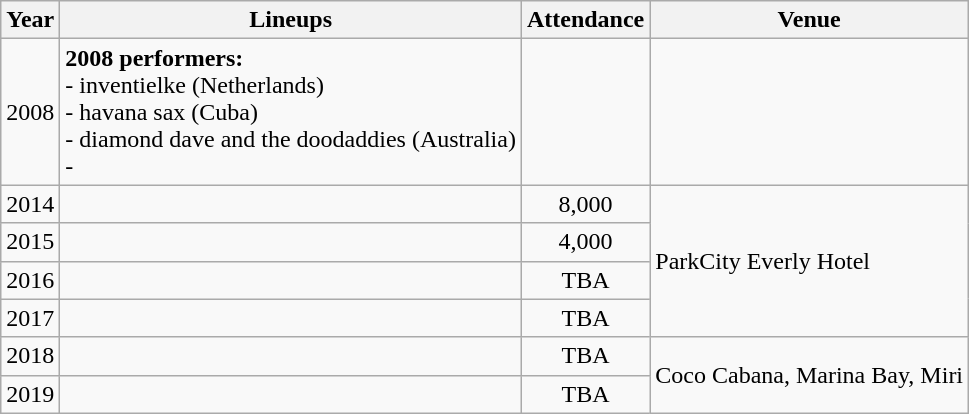<table class="wikitable">
<tr>
<th>Year</th>
<th>Lineups</th>
<th>Attendance</th>
<th>Venue</th>
</tr>
<tr>
<td>2008</td>
<td><strong>2008 performers:</strong><br>- inventielke (Netherlands)<br>- havana sax (Cuba)<br>- diamond dave and the doodaddies (Australia)<br>-</td>
<td></td>
<td></td>
</tr>
<tr>
<td>2014</td>
<td><br></td>
<td align="center">8,000</td>
<td rowspan="4">ParkCity Everly Hotel</td>
</tr>
<tr>
<td>2015</td>
<td><br></td>
<td align="center">4,000</td>
</tr>
<tr>
<td>2016</td>
<td><br></td>
<td align=center>TBA</td>
</tr>
<tr>
<td>2017</td>
<td><br></td>
<td align=center>TBA</td>
</tr>
<tr>
<td>2018</td>
<td><br></td>
<td align="center">TBA</td>
<td rowspan="2">Coco Cabana, Marina Bay, Miri</td>
</tr>
<tr>
<td>2019</td>
<td><br></td>
<td align="center">TBA</td>
</tr>
</table>
